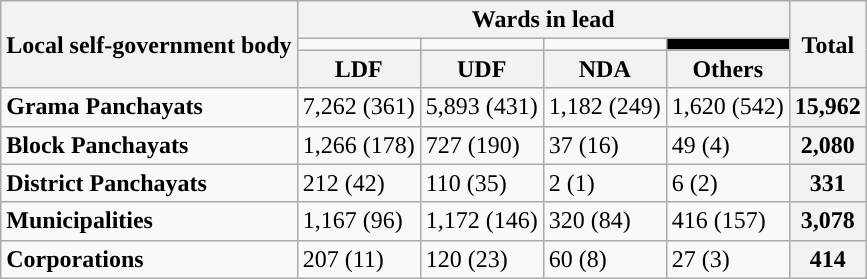<table class="wikitable">
<tr>
<th rowspan="3">Local self-government body</th>
<th colspan="4">Wards in lead</th>
<th rowspan="3">Total</th>
</tr>
<tr>
<td style="background:"></td>
<td style="background:"></td>
<td style="background:"></td>
<td style="background:black"></td>
</tr>
<tr>
<th>LDF</th>
<th>UDF</th>
<th>NDA</th>
<th>Others</th>
</tr>
<tr>
<td><strong>Grama Panchayats</strong></td>
<td>7,262 (361)</td>
<td>5,893 (431)</td>
<td>1,182 (249)</td>
<td>1,620 (542)</td>
<th>15,962</th>
</tr>
<tr>
<td><strong>Block Panchayats</strong></td>
<td>1,266 (178)</td>
<td>727 (190)</td>
<td>37 (16)</td>
<td>49 (4)</td>
<th>2,080</th>
</tr>
<tr>
<td><strong>District Panchayats</strong></td>
<td>212 (42)</td>
<td>110 (35)</td>
<td>2 (1)</td>
<td>6 (2)</td>
<th>331</th>
</tr>
<tr>
<td><strong>Municipalities</strong></td>
<td>1,167 (96)</td>
<td>1,172 (146)</td>
<td>320 (84)</td>
<td>416 (157)</td>
<th>3,078</th>
</tr>
<tr>
<td><strong>Corporations</strong></td>
<td>207 (11)</td>
<td>120 (23)</td>
<td>60 (8)</td>
<td>27 (3)</td>
<th>414</th>
</tr>
</table>
